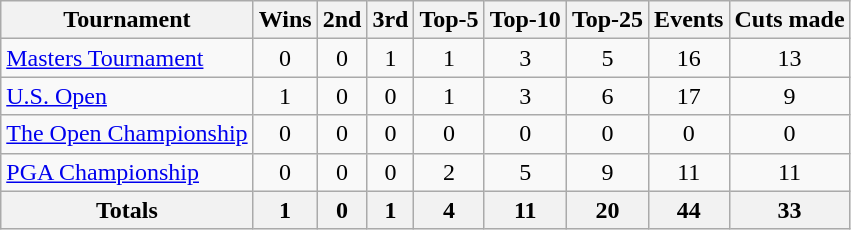<table class=wikitable style=text-align:center>
<tr>
<th>Tournament</th>
<th>Wins</th>
<th>2nd</th>
<th>3rd</th>
<th>Top-5</th>
<th>Top-10</th>
<th>Top-25</th>
<th>Events</th>
<th>Cuts made</th>
</tr>
<tr>
<td align=left><a href='#'>Masters Tournament</a></td>
<td>0</td>
<td>0</td>
<td>1</td>
<td>1</td>
<td>3</td>
<td>5</td>
<td>16</td>
<td>13</td>
</tr>
<tr>
<td align=left><a href='#'>U.S. Open</a></td>
<td>1</td>
<td>0</td>
<td>0</td>
<td>1</td>
<td>3</td>
<td>6</td>
<td>17</td>
<td>9</td>
</tr>
<tr>
<td align=left><a href='#'>The Open Championship</a></td>
<td>0</td>
<td>0</td>
<td>0</td>
<td>0</td>
<td>0</td>
<td>0</td>
<td>0</td>
<td>0</td>
</tr>
<tr>
<td align=left><a href='#'>PGA Championship</a></td>
<td>0</td>
<td>0</td>
<td>0</td>
<td>2</td>
<td>5</td>
<td>9</td>
<td>11</td>
<td>11</td>
</tr>
<tr>
<th>Totals</th>
<th>1</th>
<th>0</th>
<th>1</th>
<th>4</th>
<th>11</th>
<th>20</th>
<th>44</th>
<th>33</th>
</tr>
</table>
